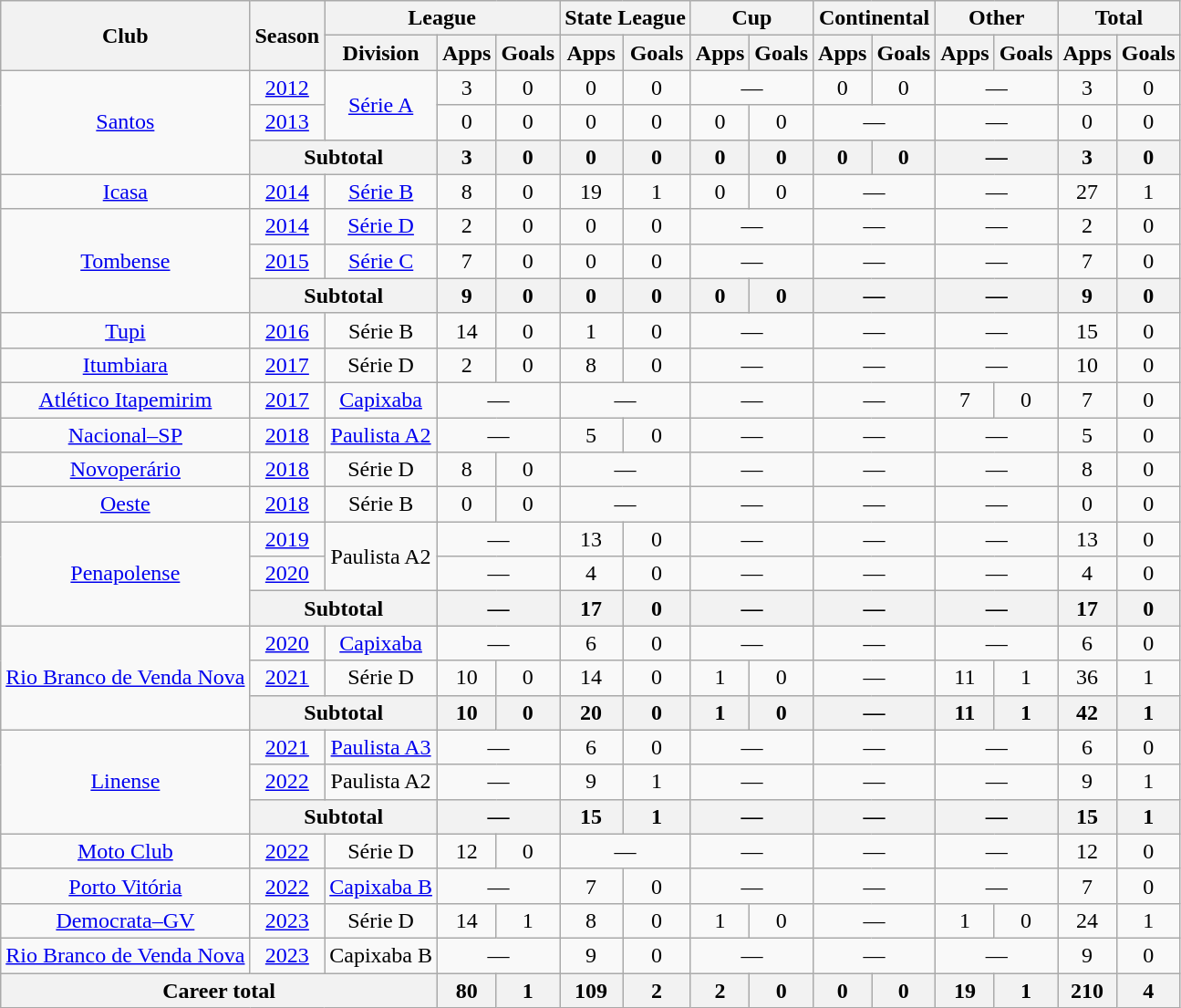<table class="wikitable" style="text-align: center;">
<tr>
<th rowspan="2">Club</th>
<th rowspan="2">Season</th>
<th colspan="3">League</th>
<th colspan="2">State League</th>
<th colspan="2">Cup</th>
<th colspan="2">Continental</th>
<th colspan="2">Other</th>
<th colspan="2">Total</th>
</tr>
<tr>
<th>Division</th>
<th>Apps</th>
<th>Goals</th>
<th>Apps</th>
<th>Goals</th>
<th>Apps</th>
<th>Goals</th>
<th>Apps</th>
<th>Goals</th>
<th>Apps</th>
<th>Goals</th>
<th>Apps</th>
<th>Goals</th>
</tr>
<tr>
<td rowspan="3" valign="center"><a href='#'>Santos</a></td>
<td><a href='#'>2012</a></td>
<td rowspan="2"><a href='#'>Série A</a></td>
<td>3</td>
<td>0</td>
<td>0</td>
<td>0</td>
<td colspan="2">—</td>
<td>0</td>
<td>0</td>
<td colspan="2">—</td>
<td>3</td>
<td>0</td>
</tr>
<tr>
<td><a href='#'>2013</a></td>
<td>0</td>
<td>0</td>
<td>0</td>
<td>0</td>
<td>0</td>
<td>0</td>
<td colspan="2">—</td>
<td colspan="2">—</td>
<td>0</td>
<td>0</td>
</tr>
<tr>
<th colspan="2">Subtotal</th>
<th>3</th>
<th>0</th>
<th>0</th>
<th>0</th>
<th>0</th>
<th>0</th>
<th>0</th>
<th>0</th>
<th colspan="2">—</th>
<th>3</th>
<th>0</th>
</tr>
<tr>
<td valign="center"><a href='#'>Icasa</a></td>
<td><a href='#'>2014</a></td>
<td><a href='#'>Série B</a></td>
<td>8</td>
<td>0</td>
<td>19</td>
<td>1</td>
<td>0</td>
<td>0</td>
<td colspan="2">—</td>
<td colspan="2">—</td>
<td>27</td>
<td>1</td>
</tr>
<tr>
<td rowspan="3" valign="center"><a href='#'>Tombense</a></td>
<td><a href='#'>2014</a></td>
<td><a href='#'>Série D</a></td>
<td>2</td>
<td>0</td>
<td>0</td>
<td>0</td>
<td colspan="2">—</td>
<td colspan="2">—</td>
<td colspan="2">—</td>
<td>2</td>
<td>0</td>
</tr>
<tr>
<td><a href='#'>2015</a></td>
<td><a href='#'>Série C</a></td>
<td>7</td>
<td>0</td>
<td>0</td>
<td>0</td>
<td colspan="2">—</td>
<td colspan="2">—</td>
<td colspan="2">—</td>
<td>7</td>
<td>0</td>
</tr>
<tr>
<th colspan="2">Subtotal</th>
<th>9</th>
<th>0</th>
<th>0</th>
<th>0</th>
<th>0</th>
<th>0</th>
<th colspan="2">—</th>
<th colspan="2">—</th>
<th>9</th>
<th>0</th>
</tr>
<tr>
<td valign="center"><a href='#'>Tupi</a></td>
<td><a href='#'>2016</a></td>
<td>Série B</td>
<td>14</td>
<td>0</td>
<td>1</td>
<td>0</td>
<td colspan="2">—</td>
<td colspan="2">—</td>
<td colspan="2">—</td>
<td>15</td>
<td>0</td>
</tr>
<tr>
<td valign="center"><a href='#'>Itumbiara</a></td>
<td><a href='#'>2017</a></td>
<td>Série D</td>
<td>2</td>
<td>0</td>
<td>8</td>
<td>0</td>
<td colspan="2">—</td>
<td colspan="2">—</td>
<td colspan="2">—</td>
<td>10</td>
<td>0</td>
</tr>
<tr>
<td valign="center"><a href='#'>Atlético Itapemirim</a></td>
<td><a href='#'>2017</a></td>
<td><a href='#'>Capixaba</a></td>
<td colspan="2">—</td>
<td colspan="2">—</td>
<td colspan="2">—</td>
<td colspan="2">—</td>
<td>7</td>
<td>0</td>
<td>7</td>
<td>0</td>
</tr>
<tr>
<td valign="center"><a href='#'>Nacional–SP</a></td>
<td><a href='#'>2018</a></td>
<td><a href='#'>Paulista A2</a></td>
<td colspan="2">—</td>
<td>5</td>
<td>0</td>
<td colspan="2">—</td>
<td colspan="2">—</td>
<td colspan="2">—</td>
<td>5</td>
<td>0</td>
</tr>
<tr>
<td valign="center"><a href='#'>Novoperário</a></td>
<td><a href='#'>2018</a></td>
<td>Série D</td>
<td>8</td>
<td>0</td>
<td colspan="2">—</td>
<td colspan="2">—</td>
<td colspan="2">—</td>
<td colspan="2">—</td>
<td>8</td>
<td>0</td>
</tr>
<tr>
<td valign="center"><a href='#'>Oeste</a></td>
<td><a href='#'>2018</a></td>
<td>Série B</td>
<td>0</td>
<td>0</td>
<td colspan="2">—</td>
<td colspan="2">—</td>
<td colspan="2">—</td>
<td colspan="2">—</td>
<td>0</td>
<td>0</td>
</tr>
<tr>
<td rowspan="3" valign="center"><a href='#'>Penapolense</a></td>
<td><a href='#'>2019</a></td>
<td rowspan="2">Paulista A2</td>
<td colspan="2">—</td>
<td>13</td>
<td>0</td>
<td colspan="2">—</td>
<td colspan="2">—</td>
<td colspan="2">—</td>
<td>13</td>
<td>0</td>
</tr>
<tr>
<td><a href='#'>2020</a></td>
<td colspan="2">—</td>
<td>4</td>
<td>0</td>
<td colspan="2">—</td>
<td colspan="2">—</td>
<td colspan="2">—</td>
<td>4</td>
<td>0</td>
</tr>
<tr>
<th colspan="2">Subtotal</th>
<th colspan="2">—</th>
<th>17</th>
<th>0</th>
<th colspan="2">—</th>
<th colspan="2">—</th>
<th colspan="2">—</th>
<th>17</th>
<th>0</th>
</tr>
<tr>
<td rowspan="3" valign="center"><a href='#'>Rio Branco de Venda Nova</a></td>
<td><a href='#'>2020</a></td>
<td><a href='#'>Capixaba</a></td>
<td colspan="2">—</td>
<td>6</td>
<td>0</td>
<td colspan="2">—</td>
<td colspan="2">—</td>
<td colspan="2">—</td>
<td>6</td>
<td>0</td>
</tr>
<tr>
<td><a href='#'>2021</a></td>
<td>Série D</td>
<td>10</td>
<td>0</td>
<td>14</td>
<td>0</td>
<td>1</td>
<td>0</td>
<td colspan="2">—</td>
<td>11</td>
<td>1</td>
<td>36</td>
<td>1</td>
</tr>
<tr>
<th colspan="2">Subtotal</th>
<th>10</th>
<th>0</th>
<th>20</th>
<th>0</th>
<th>1</th>
<th>0</th>
<th colspan="2">—</th>
<th>11</th>
<th>1</th>
<th>42</th>
<th>1</th>
</tr>
<tr>
<td rowspan="3" valign="center"><a href='#'>Linense</a></td>
<td><a href='#'>2021</a></td>
<td><a href='#'>Paulista A3</a></td>
<td colspan="2">—</td>
<td>6</td>
<td>0</td>
<td colspan="2">—</td>
<td colspan="2">—</td>
<td colspan="2">—</td>
<td>6</td>
<td>0</td>
</tr>
<tr>
<td><a href='#'>2022</a></td>
<td>Paulista A2</td>
<td colspan="2">—</td>
<td>9</td>
<td>1</td>
<td colspan="2">—</td>
<td colspan="2">—</td>
<td colspan="2">—</td>
<td>9</td>
<td>1</td>
</tr>
<tr>
<th colspan="2">Subtotal</th>
<th colspan="2">—</th>
<th>15</th>
<th>1</th>
<th colspan="2">—</th>
<th colspan="2">—</th>
<th colspan="2">—</th>
<th>15</th>
<th>1</th>
</tr>
<tr>
<td valign="center"><a href='#'>Moto Club</a></td>
<td><a href='#'>2022</a></td>
<td>Série D</td>
<td>12</td>
<td>0</td>
<td colspan="2">—</td>
<td colspan="2">—</td>
<td colspan="2">—</td>
<td colspan="2">—</td>
<td>12</td>
<td>0</td>
</tr>
<tr>
<td valign="center"><a href='#'>Porto Vitória</a></td>
<td><a href='#'>2022</a></td>
<td><a href='#'>Capixaba B</a></td>
<td colspan="2">—</td>
<td>7</td>
<td>0</td>
<td colspan="2">—</td>
<td colspan="2">—</td>
<td colspan="2">—</td>
<td>7</td>
<td>0</td>
</tr>
<tr>
<td valign="center"><a href='#'>Democrata–GV</a></td>
<td><a href='#'>2023</a></td>
<td>Série D</td>
<td>14</td>
<td>1</td>
<td>8</td>
<td>0</td>
<td>1</td>
<td>0</td>
<td colspan="2">—</td>
<td>1</td>
<td>0</td>
<td>24</td>
<td>1</td>
</tr>
<tr>
<td valign="center"><a href='#'>Rio Branco de Venda Nova</a></td>
<td><a href='#'>2023</a></td>
<td>Capixaba B</td>
<td colspan="2">—</td>
<td>9</td>
<td>0</td>
<td colspan="2">—</td>
<td colspan="2">—</td>
<td colspan="2">—</td>
<td>9</td>
<td>0</td>
</tr>
<tr>
<th colspan="3"><strong>Career total</strong></th>
<th>80</th>
<th>1</th>
<th>109</th>
<th>2</th>
<th>2</th>
<th>0</th>
<th>0</th>
<th>0</th>
<th>19</th>
<th>1</th>
<th>210</th>
<th>4</th>
</tr>
</table>
